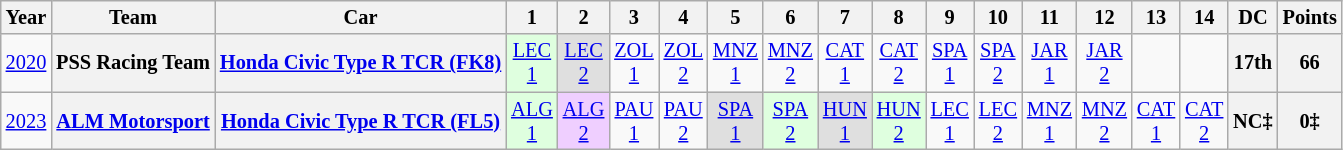<table class="wikitable" style="text-align:center; font-size:85%">
<tr>
<th>Year</th>
<th>Team</th>
<th>Car</th>
<th>1</th>
<th>2</th>
<th>3</th>
<th>4</th>
<th>5</th>
<th>6</th>
<th>7</th>
<th>8</th>
<th>9</th>
<th>10</th>
<th>11</th>
<th>12</th>
<th>13</th>
<th>14</th>
<th>DC</th>
<th>Points</th>
</tr>
<tr>
<td><a href='#'>2020</a></td>
<th>PSS Racing Team</th>
<th><a href='#'>Honda Civic Type R TCR (FK8)</a></th>
<td style="background:#DFFFDF;"><a href='#'>LEC<br>1</a><br></td>
<td style="background:#DFDFDF;"><a href='#'>LEC<br>2</a><br></td>
<td><a href='#'>ZOL<br>1</a></td>
<td><a href='#'>ZOL<br>2</a></td>
<td><a href='#'>MNZ<br>1</a></td>
<td><a href='#'>MNZ<br>2</a></td>
<td><a href='#'>CAT<br>1</a></td>
<td><a href='#'>CAT<br>2</a></td>
<td><a href='#'>SPA<br>1</a></td>
<td><a href='#'>SPA<br>2</a></td>
<td><a href='#'>JAR<br>1</a></td>
<td><a href='#'>JAR<br>2</a></td>
<td></td>
<td></td>
<th>17th</th>
<th>66</th>
</tr>
<tr>
<td><a href='#'>2023</a></td>
<th><a href='#'>ALM Motorsport</a></th>
<th><a href='#'>Honda Civic Type R TCR (FL5)</a></th>
<td style="background:#DFFFDF;"><a href='#'>ALG<br>1</a><br></td>
<td style="background:#EFCFFF;"><a href='#'>ALG<br>2</a><br></td>
<td><a href='#'>PAU<br>1</a></td>
<td><a href='#'>PAU<br>2</a></td>
<td style="background:#DFDFDF;"><a href='#'>SPA<br>1</a><br></td>
<td style="background:#DFFFDF;"><a href='#'>SPA<br>2</a><br></td>
<td style="background:#DFDFDF;"><a href='#'>HUN<br>1</a><br></td>
<td style="background:#DFFFDF;"><a href='#'>HUN<br>2</a><br></td>
<td><a href='#'>LEC<br>1</a></td>
<td><a href='#'>LEC<br>2</a></td>
<td><a href='#'>MNZ<br>1</a></td>
<td><a href='#'>MNZ<br>2</a></td>
<td><a href='#'>CAT<br>1</a></td>
<td><a href='#'>CAT<br>2</a></td>
<th>NC‡</th>
<th>0‡</th>
</tr>
</table>
